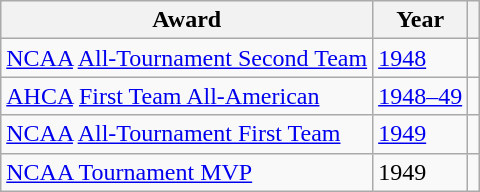<table class="wikitable">
<tr>
<th>Award</th>
<th>Year</th>
<th></th>
</tr>
<tr>
<td><a href='#'>NCAA</a> <a href='#'>All-Tournament Second Team</a></td>
<td><a href='#'>1948</a></td>
<td></td>
</tr>
<tr>
<td><a href='#'>AHCA</a> <a href='#'>First Team All-American</a></td>
<td><a href='#'>1948–49</a></td>
<td></td>
</tr>
<tr>
<td><a href='#'>NCAA</a> <a href='#'>All-Tournament First Team</a></td>
<td><a href='#'>1949</a></td>
<td></td>
</tr>
<tr>
<td><a href='#'>NCAA Tournament MVP</a></td>
<td>1949</td>
<td></td>
</tr>
</table>
